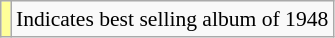<table class="wikitable" style="font-size:90%;">
<tr>
<td style="background:#ff9;"></td>
<td>Indicates best selling album of 1948</td>
</tr>
</table>
